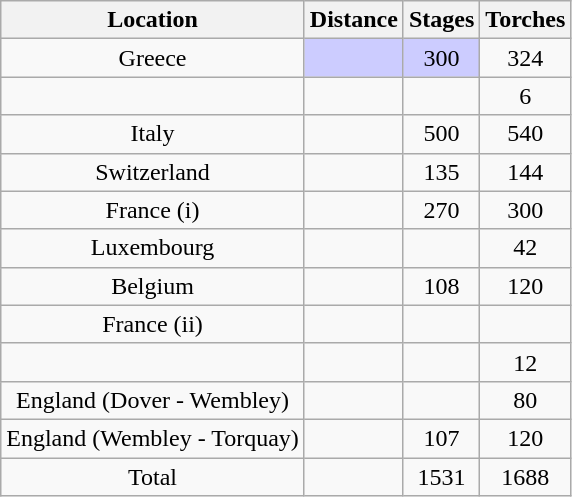<table class="wikitable plainrowheaders sortable" style="text-align:center">
<tr>
<th scope="col">Location</th>
<th scope="col">Distance</th>
<th scope="col">Stages</th>
<th scope="col">Torches</th>
</tr>
<tr>
<td>Greece</td>
<td style="background:#ccccff"></td>
<td style="background:#ccccff">300</td>
<td>324</td>
</tr>
<tr>
<td></td>
<td></td>
<td></td>
<td>6</td>
</tr>
<tr>
<td>Italy</td>
<td></td>
<td>500</td>
<td>540</td>
</tr>
<tr>
<td>Switzerland</td>
<td></td>
<td>135</td>
<td>144</td>
</tr>
<tr>
<td>France (i)</td>
<td></td>
<td>270</td>
<td>300</td>
</tr>
<tr>
<td>Luxembourg</td>
<td></td>
<td></td>
<td>42</td>
</tr>
<tr>
<td>Belgium</td>
<td></td>
<td>108</td>
<td>120</td>
</tr>
<tr>
<td>France (ii)</td>
<td></td>
<td></td>
<td></td>
</tr>
<tr>
<td></td>
<td></td>
<td></td>
<td>12</td>
</tr>
<tr>
<td>England (Dover - Wembley)</td>
<td></td>
<td></td>
<td>80</td>
</tr>
<tr>
<td>England (Wembley - Torquay)</td>
<td></td>
<td>107</td>
<td>120</td>
</tr>
<tr class="sortbottom">
<td>Total</td>
<td></td>
<td>1531</td>
<td>1688</td>
</tr>
</table>
